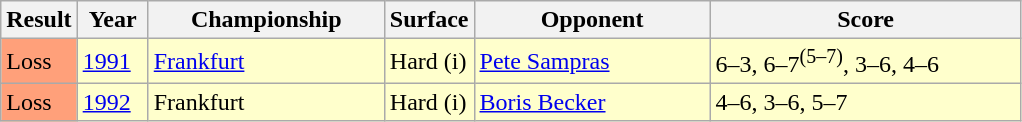<table class="sortable wikitable">
<tr>
<th style="width:40px">Result</th>
<th style="width:40px">Year</th>
<th style="width:150px">Championship</th>
<th style="width:50px">Surface</th>
<th style="width:150px">Opponent</th>
<th style="width:200px"  class="unsortable">Score</th>
</tr>
<tr style="background:#ffffcc;">
<td style="background:#ffa07a;">Loss</td>
<td><a href='#'>1991</a></td>
<td><a href='#'>Frankfurt</a></td>
<td>Hard (i)</td>
<td> <a href='#'>Pete Sampras</a></td>
<td>6–3, 6–7<sup>(5–7)</sup>, 3–6, 4–6</td>
</tr>
<tr style="background:#ffffcc;">
<td style="background:#ffa07a;">Loss</td>
<td><a href='#'>1992</a></td>
<td>Frankfurt</td>
<td>Hard (i)</td>
<td> <a href='#'>Boris Becker</a></td>
<td>4–6, 3–6, 5–7</td>
</tr>
</table>
